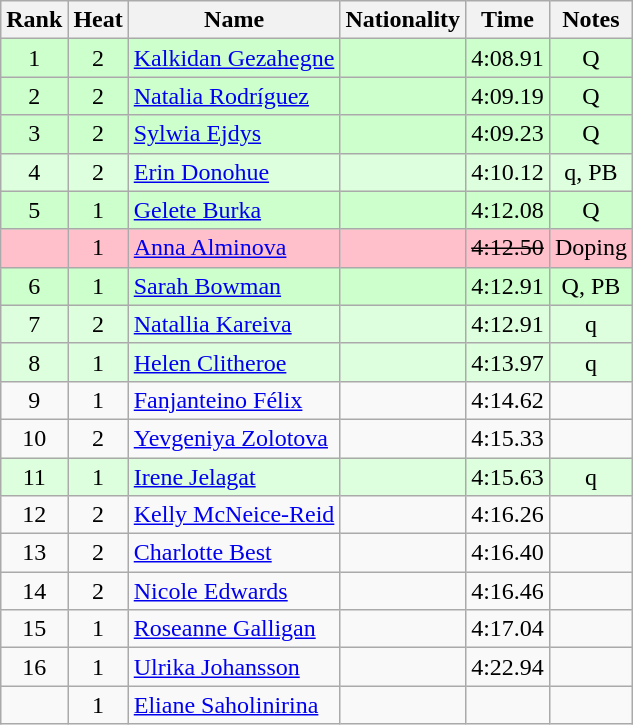<table class="wikitable sortable" style="text-align:center">
<tr>
<th>Rank</th>
<th>Heat</th>
<th>Name</th>
<th>Nationality</th>
<th>Time</th>
<th>Notes</th>
</tr>
<tr bgcolor=ccffcc>
<td>1</td>
<td>2</td>
<td align=left><a href='#'>Kalkidan Gezahegne</a></td>
<td align=left></td>
<td>4:08.91</td>
<td>Q</td>
</tr>
<tr bgcolor=ccffcc>
<td>2</td>
<td>2</td>
<td align=left><a href='#'>Natalia Rodríguez</a></td>
<td align=left></td>
<td>4:09.19</td>
<td>Q</td>
</tr>
<tr bgcolor=ccffcc>
<td>3</td>
<td>2</td>
<td align=left><a href='#'>Sylwia Ejdys</a></td>
<td align=left></td>
<td>4:09.23</td>
<td>Q</td>
</tr>
<tr bgcolor=ddffdd>
<td>4</td>
<td>2</td>
<td align=left><a href='#'>Erin Donohue</a></td>
<td align=left></td>
<td>4:10.12</td>
<td>q, PB</td>
</tr>
<tr bgcolor=ccffcc>
<td>5</td>
<td>1</td>
<td align=left><a href='#'>Gelete Burka</a></td>
<td align=left></td>
<td>4:12.08</td>
<td>Q</td>
</tr>
<tr bgcolor=pink>
<td></td>
<td>1</td>
<td align=left><a href='#'>Anna Alminova</a></td>
<td align=left></td>
<td><s>4:12.50</s></td>
<td>Doping</td>
</tr>
<tr bgcolor=ccffcc>
<td>6</td>
<td>1</td>
<td align=left><a href='#'>Sarah Bowman</a></td>
<td align=left></td>
<td>4:12.91</td>
<td>Q, PB</td>
</tr>
<tr bgcolor=ddffdd>
<td>7</td>
<td>2</td>
<td align=left><a href='#'>Natallia Kareiva</a></td>
<td align=left></td>
<td>4:12.91</td>
<td>q</td>
</tr>
<tr bgcolor=ddffdd>
<td>8</td>
<td>1</td>
<td align=left><a href='#'>Helen Clitheroe</a></td>
<td align=left></td>
<td>4:13.97</td>
<td>q</td>
</tr>
<tr>
<td>9</td>
<td>1</td>
<td align=left><a href='#'>Fanjanteino Félix</a></td>
<td align=left></td>
<td>4:14.62</td>
<td></td>
</tr>
<tr>
<td>10</td>
<td>2</td>
<td align=left><a href='#'>Yevgeniya Zolotova</a></td>
<td align=left></td>
<td>4:15.33</td>
<td></td>
</tr>
<tr bgcolor=ddffdd>
<td>11</td>
<td>1</td>
<td align=left><a href='#'>Irene Jelagat</a></td>
<td align=left></td>
<td>4:15.63</td>
<td>q</td>
</tr>
<tr>
<td>12</td>
<td>2</td>
<td align=left><a href='#'>Kelly McNeice-Reid</a></td>
<td align=left></td>
<td>4:16.26</td>
<td></td>
</tr>
<tr>
<td>13</td>
<td>2</td>
<td align=left><a href='#'>Charlotte Best</a></td>
<td align=left></td>
<td>4:16.40</td>
<td></td>
</tr>
<tr>
<td>14</td>
<td>2</td>
<td align=left><a href='#'>Nicole Edwards</a></td>
<td align=left></td>
<td>4:16.46</td>
<td></td>
</tr>
<tr>
<td>15</td>
<td>1</td>
<td align=left><a href='#'>Roseanne Galligan</a></td>
<td align=left></td>
<td>4:17.04</td>
<td></td>
</tr>
<tr>
<td>16</td>
<td>1</td>
<td align=left><a href='#'>Ulrika Johansson</a></td>
<td align=left></td>
<td>4:22.94</td>
<td></td>
</tr>
<tr>
<td></td>
<td>1</td>
<td align=left><a href='#'>Eliane Saholinirina</a></td>
<td align=left></td>
<td></td>
<td></td>
</tr>
</table>
